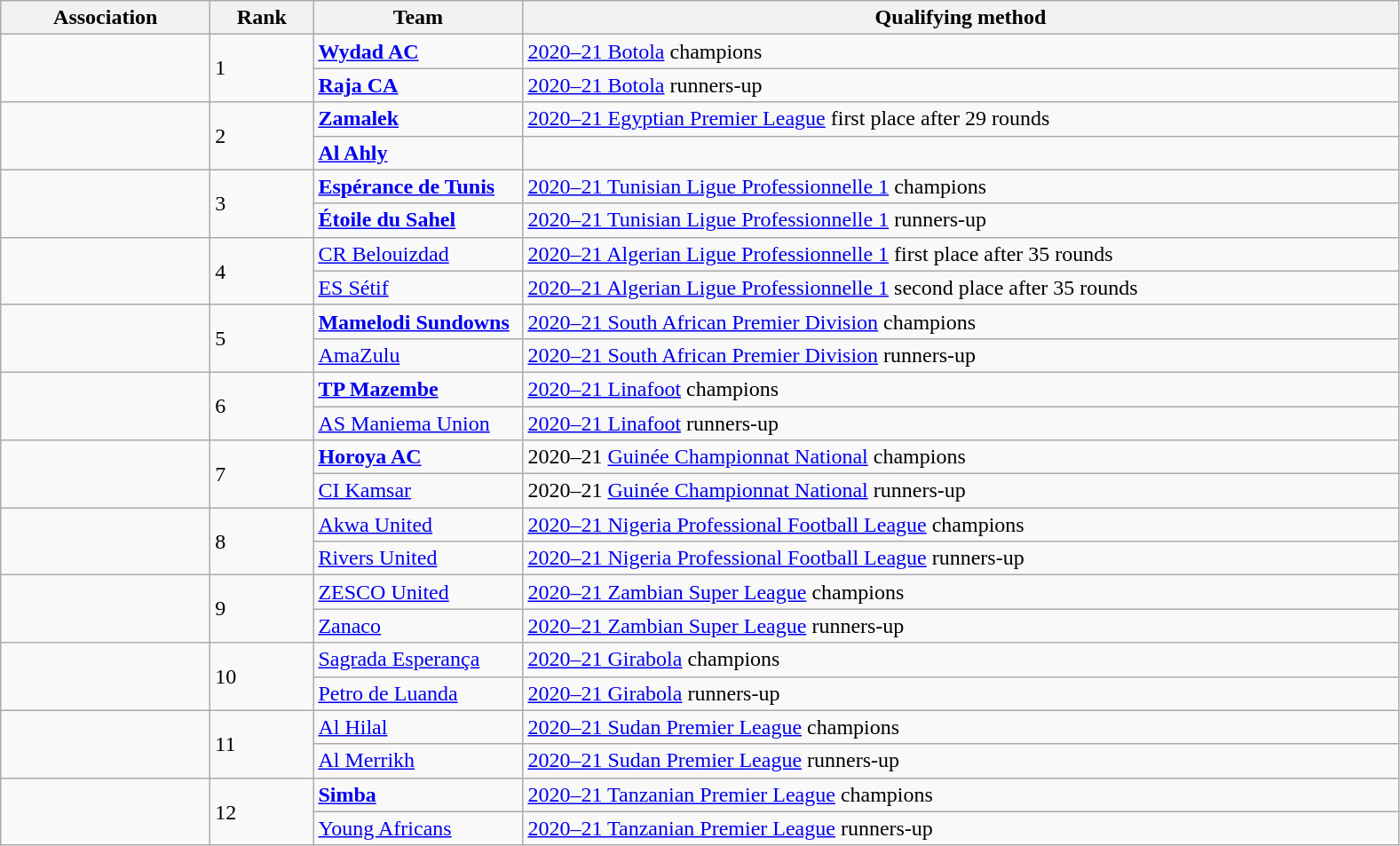<table class="wikitable">
<tr>
<th width=150>Association</th>
<th width=70>Rank </th>
<th width=150>Team</th>
<th width=650>Qualifying method</th>
</tr>
<tr>
<td rowspan=2></td>
<td rowspan=2>1 </td>
<td><strong><a href='#'>Wydad AC</a></strong></td>
<td><a href='#'>2020–21 Botola</a> champions</td>
</tr>
<tr>
<td><strong><a href='#'>Raja CA</a></strong></td>
<td><a href='#'>2020–21 Botola</a> runners-up</td>
</tr>
<tr>
<td rowspan=2></td>
<td rowspan=2>2 </td>
<td><strong><a href='#'>Zamalek</a></strong></td>
<td><a href='#'>2020–21 Egyptian Premier League</a> first place after 29 rounds</td>
</tr>
<tr>
<td><strong><a href='#'>Al Ahly</a></strong></td>
<td></td>
</tr>
<tr>
<td rowspan=2></td>
<td rowspan=2>3 </td>
<td><strong><a href='#'>Espérance de Tunis</a></strong></td>
<td><a href='#'>2020–21 Tunisian Ligue Professionnelle 1</a> champions</td>
</tr>
<tr>
<td><strong><a href='#'>Étoile du Sahel</a></strong></td>
<td><a href='#'>2020–21 Tunisian Ligue Professionnelle 1</a> runners-up</td>
</tr>
<tr>
<td rowspan=2></td>
<td rowspan=2>4 </td>
<td><a href='#'>CR Belouizdad</a></td>
<td><a href='#'>2020–21 Algerian Ligue Professionnelle 1</a> first place after 35 rounds</td>
</tr>
<tr>
<td><a href='#'>ES Sétif</a></td>
<td><a href='#'>2020–21 Algerian Ligue Professionnelle 1</a> second place after 35 rounds</td>
</tr>
<tr>
<td rowspan=2></td>
<td rowspan=2>5 </td>
<td><strong><a href='#'>Mamelodi Sundowns</a></strong></td>
<td><a href='#'>2020–21 South African Premier Division</a> champions</td>
</tr>
<tr>
<td><a href='#'>AmaZulu</a></td>
<td><a href='#'>2020–21 South African Premier Division</a> runners-up</td>
</tr>
<tr>
<td rowspan=2></td>
<td rowspan=2>6 </td>
<td><strong><a href='#'>TP Mazembe</a></strong></td>
<td><a href='#'>2020–21 Linafoot</a> champions</td>
</tr>
<tr>
<td><a href='#'>AS Maniema Union</a></td>
<td><a href='#'>2020–21 Linafoot</a> runners-up</td>
</tr>
<tr>
<td rowspan=2></td>
<td rowspan=2>7 </td>
<td><strong><a href='#'>Horoya AC</a></strong></td>
<td>2020–21 <a href='#'>Guinée Championnat National</a> champions</td>
</tr>
<tr>
<td><a href='#'>CI Kamsar</a></td>
<td>2020–21 <a href='#'>Guinée Championnat National</a> runners-up</td>
</tr>
<tr>
<td rowspan=2></td>
<td rowspan=2>8 </td>
<td><a href='#'>Akwa United</a></td>
<td><a href='#'>2020–21 Nigeria Professional Football League</a> champions</td>
</tr>
<tr>
<td><a href='#'>Rivers United</a></td>
<td><a href='#'>2020–21 Nigeria Professional Football League</a> runners-up</td>
</tr>
<tr>
<td rowspan=2></td>
<td rowspan=2>9 </td>
<td><a href='#'>ZESCO United</a></td>
<td><a href='#'>2020–21 Zambian Super League</a> champions</td>
</tr>
<tr>
<td><a href='#'>Zanaco</a></td>
<td><a href='#'>2020–21 Zambian Super League</a> runners-up</td>
</tr>
<tr>
<td rowspan=2></td>
<td rowspan=2>10 </td>
<td><a href='#'>Sagrada Esperança</a></td>
<td><a href='#'>2020–21 Girabola</a> champions</td>
</tr>
<tr>
<td><a href='#'>Petro de Luanda</a></td>
<td><a href='#'>2020–21 Girabola</a> runners-up</td>
</tr>
<tr>
<td rowspan=2></td>
<td rowspan=2>11 </td>
<td><a href='#'>Al Hilal</a></td>
<td><a href='#'>2020–21 Sudan Premier League</a> champions</td>
</tr>
<tr>
<td><a href='#'>Al Merrikh</a></td>
<td><a href='#'>2020–21 Sudan Premier League</a> runners-up</td>
</tr>
<tr>
<td rowspan=2></td>
<td rowspan=2>12 </td>
<td><strong><a href='#'>Simba</a></strong></td>
<td><a href='#'>2020–21 Tanzanian Premier League</a> champions</td>
</tr>
<tr>
<td><a href='#'>Young Africans</a></td>
<td><a href='#'>2020–21 Tanzanian Premier League</a> runners-up</td>
</tr>
</table>
